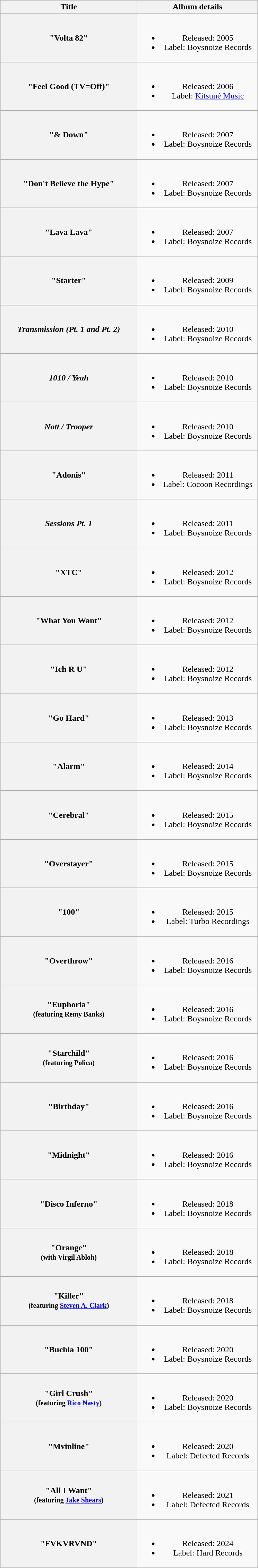<table class="wikitable plainrowheaders" style="text-align:center;">
<tr>
<th scope="col" style="width:16em;">Title</th>
<th scope="col" style="width:14em;">Album details</th>
</tr>
<tr>
<th scope="row">"Volta 82"</th>
<td><br><ul><li>Released: 2005</li><li>Label: Boysnoize Records</li></ul></td>
</tr>
<tr>
<th scope="row">"Feel Good (TV=Off)"</th>
<td><br><ul><li>Released: 2006</li><li>Label: <a href='#'>Kitsuné Music</a></li></ul></td>
</tr>
<tr>
<th scope="row">"& Down"</th>
<td><br><ul><li>Released: 2007</li><li>Label: Boysnoize Records</li></ul></td>
</tr>
<tr>
<th scope="row">"Don't Believe the Hype"</th>
<td><br><ul><li>Released: 2007</li><li>Label: Boysnoize Records</li></ul></td>
</tr>
<tr>
<th scope="row">"Lava Lava"</th>
<td><br><ul><li>Released: 2007</li><li>Label: Boysnoize Records</li></ul></td>
</tr>
<tr>
<th scope="row">"Starter"</th>
<td><br><ul><li>Released: 2009</li><li>Label: Boysnoize Records</li></ul></td>
</tr>
<tr>
<th scope="row"><em>Transmission (Pt. 1 and Pt. 2)</em></th>
<td><br><ul><li>Released: 2010</li><li>Label: Boysnoize Records</li></ul></td>
</tr>
<tr>
<th scope="row"><em>1010 / Yeah</em></th>
<td><br><ul><li>Released: 2010</li><li>Label: Boysnoize Records</li></ul></td>
</tr>
<tr>
<th scope="row"><em>Nott / Trooper</em></th>
<td><br><ul><li>Released: 2010</li><li>Label: Boysnoize Records</li></ul></td>
</tr>
<tr>
<th scope="row">"Adonis"</th>
<td><br><ul><li>Released: 2011</li><li>Label: Cocoon Recordings</li></ul></td>
</tr>
<tr>
<th scope="row"><em>Sessions Pt. 1</em></th>
<td><br><ul><li>Released: 2011</li><li>Label: Boysnoize Records</li></ul></td>
</tr>
<tr>
<th scope="row">"XTC"</th>
<td><br><ul><li>Released: 2012</li><li>Label: Boysnoize Records</li></ul></td>
</tr>
<tr>
<th scope="row">"What You Want"</th>
<td><br><ul><li>Released: 2012</li><li>Label: Boysnoize Records</li></ul></td>
</tr>
<tr>
<th scope="row">"Ich R U"</th>
<td><br><ul><li>Released: 2012</li><li>Label: Boysnoize Records</li></ul></td>
</tr>
<tr>
<th scope="row">"Go Hard"</th>
<td><br><ul><li>Released: 2013</li><li>Label: Boysnoize Records</li></ul></td>
</tr>
<tr>
<th scope="row">"Alarm"</th>
<td><br><ul><li>Released: 2014</li><li>Label: Boysnoize Records</li></ul></td>
</tr>
<tr>
<th scope="row">"Cerebral"</th>
<td><br><ul><li>Released: 2015</li><li>Label: Boysnoize Records</li></ul></td>
</tr>
<tr>
<th scope="row">"Overstayer"</th>
<td><br><ul><li>Released: 2015</li><li>Label: Boysnoize Records</li></ul></td>
</tr>
<tr>
<th scope="row">"100"</th>
<td><br><ul><li>Released: 2015</li><li>Label: Turbo Recordings</li></ul></td>
</tr>
<tr>
<th scope="row">"Overthrow"</th>
<td><br><ul><li>Released: 2016</li><li>Label: Boysnoize Records</li></ul></td>
</tr>
<tr>
<th scope="row">"Euphoria"<br><small>(featuring Remy Banks)</small></th>
<td><br><ul><li>Released: 2016</li><li>Label: Boysnoize Records</li></ul></td>
</tr>
<tr>
<th scope="row">"Starchild"<br><small>(featuring Polica)</small></th>
<td><br><ul><li>Released: 2016</li><li>Label: Boysnoize Records</li></ul></td>
</tr>
<tr>
<th scope="row">"Birthday"</th>
<td><br><ul><li>Released: 2016</li><li>Label: Boysnoize Records</li></ul></td>
</tr>
<tr>
<th scope="row">"Midnight"</th>
<td><br><ul><li>Released: 2016</li><li>Label: Boysnoize Records</li></ul></td>
</tr>
<tr>
<th scope="row">"Disco Inferno"</th>
<td><br><ul><li>Released: 2018</li><li>Label: Boysnoize Records</li></ul></td>
</tr>
<tr>
<th scope="row">"Orange" <br><small>(with Virgil Abloh)</small></th>
<td><br><ul><li>Released: 2018</li><li>Label: Boysnoize Records</li></ul></td>
</tr>
<tr>
<th scope="row">"Killer" <br><small>(featuring <a href='#'>Steven A. Clark</a>)</small></th>
<td><br><ul><li>Released: 2018</li><li>Label: Boysnoize Records</li></ul></td>
</tr>
<tr>
<th scope="row">"Buchla 100"</th>
<td><br><ul><li>Released: 2020</li><li>Label: Boysnoize Records</li></ul></td>
</tr>
<tr>
<th scope="row">"Girl Crush"<br><small>(featuring <a href='#'>Rico Nasty</a>)</small></th>
<td><br><ul><li>Released: 2020</li><li>Label: Boysnoize Records</li></ul></td>
</tr>
<tr>
<th scope="row">"Mvinline"</th>
<td><br><ul><li>Released: 2020</li><li>Label: Defected Records</li></ul></td>
</tr>
<tr>
<th scope="row">"All I Want"<br><small>(featuring <a href='#'>Jake Shears</a>)</small></th>
<td><br><ul><li>Released: 2021</li><li>Label: Defected Records</li></ul></td>
</tr>
<tr>
<th scope="row">"FVKVRVND"</th>
<td><br><ul><li>Released: 2024</li><li>Label: Hard Records</li></ul></td>
</tr>
</table>
